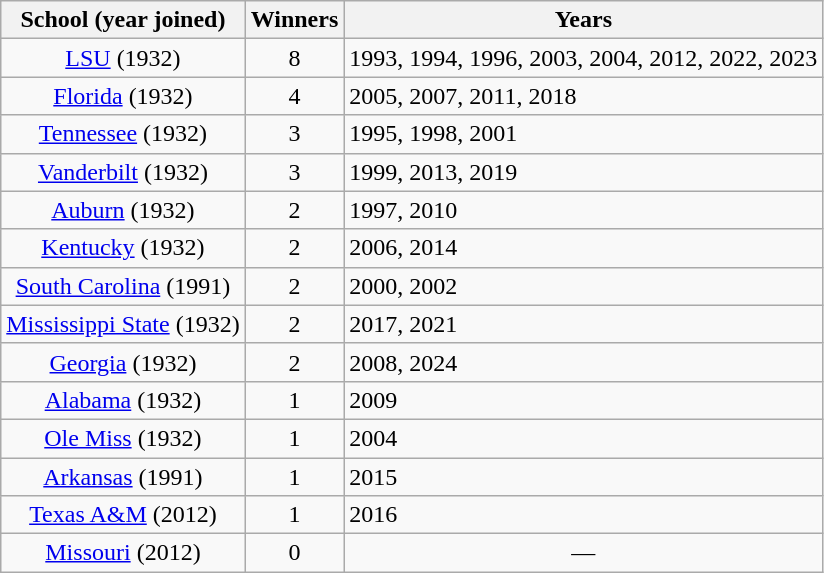<table class="wikitable">
<tr>
<th>School (year joined)</th>
<th>Winners</th>
<th>Years</th>
</tr>
<tr>
<td style="text-align:center;"><a href='#'>LSU</a> (1932)</td>
<td style="text-align:center;">8</td>
<td>1993, 1994, 1996, 2003, 2004, 2012, 2022, 2023</td>
</tr>
<tr>
<td style="text-align:center;"><a href='#'>Florida</a> (1932)</td>
<td style="text-align:center;">4</td>
<td>2005, 2007, 2011, 2018</td>
</tr>
<tr>
<td style="text-align:center;"><a href='#'>Tennessee</a> (1932)</td>
<td style="text-align:center;">3</td>
<td>1995, 1998, 2001</td>
</tr>
<tr>
<td style="text-align:center;"><a href='#'>Vanderbilt</a> (1932)</td>
<td style="text-align:center;">3</td>
<td>1999, 2013, 2019</td>
</tr>
<tr>
<td style="text-align:center;"><a href='#'>Auburn</a> (1932)</td>
<td style="text-align:center;">2</td>
<td>1997, 2010</td>
</tr>
<tr>
<td style="text-align:center;"><a href='#'>Kentucky</a> (1932)</td>
<td style="text-align:center;">2</td>
<td>2006, 2014</td>
</tr>
<tr>
<td style="text-align:center;"><a href='#'>South Carolina</a> (1991)</td>
<td style="text-align:center;">2</td>
<td>2000, 2002</td>
</tr>
<tr>
<td style="text-align:center;"><a href='#'>Mississippi State</a> (1932)</td>
<td style="text-align:center;">2</td>
<td>2017, 2021</td>
</tr>
<tr>
<td style="text-align:center;"><a href='#'>Georgia</a> (1932)</td>
<td style="text-align:center;">2</td>
<td>2008, 2024</td>
</tr>
<tr>
<td style="text-align:center;"><a href='#'>Alabama</a> (1932)</td>
<td style="text-align:center;">1</td>
<td>2009</td>
</tr>
<tr>
<td style="text-align:center;"><a href='#'>Ole Miss</a> (1932)</td>
<td style="text-align:center;">1</td>
<td>2004</td>
</tr>
<tr>
<td style="text-align:center;"><a href='#'>Arkansas</a> (1991)</td>
<td style="text-align:center;">1</td>
<td>2015</td>
</tr>
<tr>
<td style="text-align:center;"><a href='#'>Texas A&M</a> (2012)</td>
<td style="text-align:center;">1</td>
<td>2016</td>
</tr>
<tr>
<td style="text-align:center;"><a href='#'>Missouri</a> (2012)</td>
<td style="text-align:center;">0</td>
<td style="text-align:center;">—</td>
</tr>
</table>
